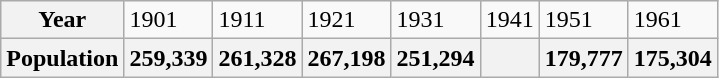<table class="wikitable">
<tr>
<th>Year</th>
<td>1901</td>
<td>1911</td>
<td>1921</td>
<td>1931</td>
<td>1941</td>
<td>1951</td>
<td>1961</td>
</tr>
<tr>
<th>Population</th>
<th>259,339</th>
<th>261,328</th>
<th>267,198</th>
<th>251,294</th>
<th></th>
<th>179,777</th>
<th>175,304</th>
</tr>
</table>
